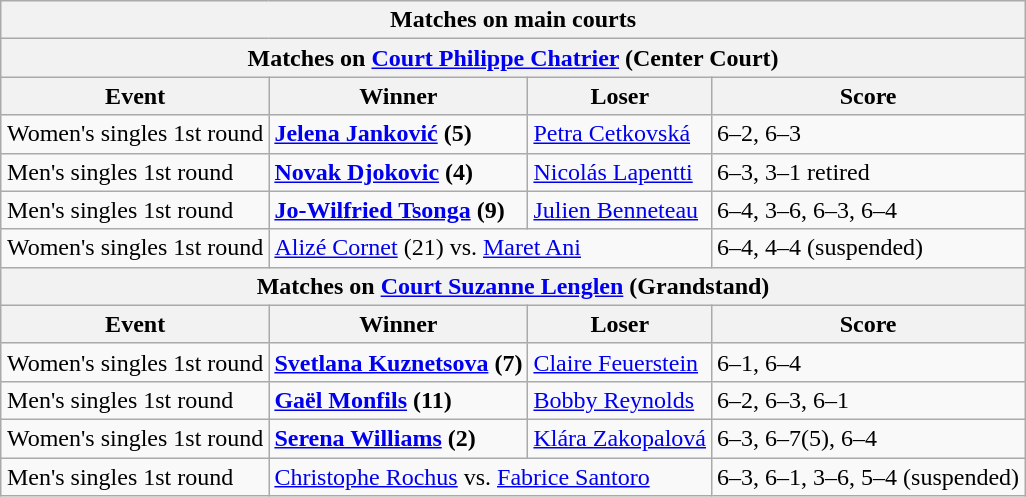<table class="wikitable collapsible uncollapsed" style="margin:auto;">
<tr>
<th colspan="4" style="white-space:nowrap;"><strong>Matches on main courts</strong></th>
</tr>
<tr>
<th colspan="4">Matches on <a href='#'>Court Philippe Chatrier</a> (Center Court)</th>
</tr>
<tr>
<th>Event</th>
<th>Winner</th>
<th>Loser</th>
<th>Score</th>
</tr>
<tr>
<td>Women's singles 1st round</td>
<td> <strong><a href='#'>Jelena Janković</a> (5)</strong></td>
<td> <a href='#'>Petra Cetkovská</a></td>
<td>6–2, 6–3</td>
</tr>
<tr>
<td>Men's singles 1st round</td>
<td> <strong><a href='#'>Novak Djokovic</a> (4)</strong></td>
<td> <a href='#'>Nicolás Lapentti</a></td>
<td>6–3, 3–1 retired</td>
</tr>
<tr>
<td>Men's singles 1st round</td>
<td> <strong><a href='#'>Jo-Wilfried Tsonga</a> (9)</strong></td>
<td> <a href='#'>Julien Benneteau</a></td>
<td>6–4, 3–6, 6–3, 6–4</td>
</tr>
<tr>
<td>Women's singles 1st round</td>
<td colspan="2"> <a href='#'>Alizé Cornet</a> (21) vs.  <a href='#'>Maret Ani</a></td>
<td>6–4, 4–4 (suspended)</td>
</tr>
<tr>
<th colspan="4">Matches on <a href='#'>Court Suzanne Lenglen</a> (Grandstand)</th>
</tr>
<tr>
<th>Event</th>
<th>Winner</th>
<th>Loser</th>
<th>Score</th>
</tr>
<tr>
<td>Women's singles 1st round</td>
<td> <strong><a href='#'>Svetlana Kuznetsova</a> (7)</strong></td>
<td> <a href='#'>Claire Feuerstein</a></td>
<td>6–1, 6–4</td>
</tr>
<tr>
<td>Men's singles 1st round</td>
<td> <strong><a href='#'>Gaël Monfils</a> (11)</strong></td>
<td> <a href='#'>Bobby Reynolds</a></td>
<td>6–2, 6–3, 6–1</td>
</tr>
<tr>
<td>Women's singles 1st round</td>
<td> <strong><a href='#'>Serena Williams</a> (2)</strong></td>
<td> <a href='#'>Klára Zakopalová</a></td>
<td>6–3, 6–7(5), 6–4</td>
</tr>
<tr>
<td>Men's singles 1st round</td>
<td colspan="2"> <a href='#'>Christophe Rochus</a> vs.  <a href='#'>Fabrice Santoro</a></td>
<td>6–3, 6–1, 3–6, 5–4 (suspended)</td>
</tr>
</table>
